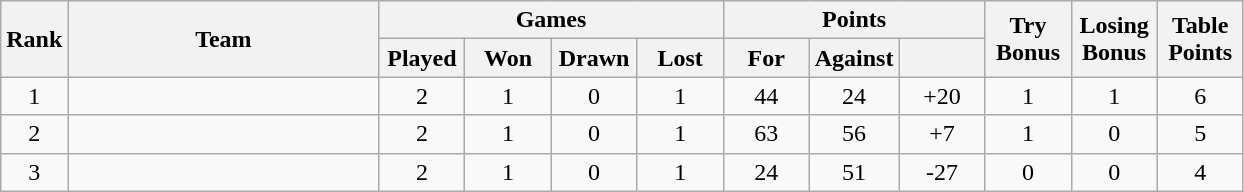<table class="wikitable"  style="text-align: center;">
<tr>
<th rowspan="2" width="20">Rank</th>
<th rowspan="2" width="200">Team</th>
<th colspan="4">Games</th>
<th colspan="3">Points</th>
<th rowspan="2" width="50">Try Bonus</th>
<th rowspan="2" width="50">Losing Bonus</th>
<th rowspan="2" width="50">Table Points</th>
</tr>
<tr>
<th width="50">Played</th>
<th width="50">Won</th>
<th width="50">Drawn</th>
<th width="50">Lost</th>
<th width="50">For</th>
<th width="50">Against</th>
<th width="50"></th>
</tr>
<tr>
<td>1</td>
<td align="left"></td>
<td>2</td>
<td>1</td>
<td>0</td>
<td>1</td>
<td>44</td>
<td>24</td>
<td>+20</td>
<td>1</td>
<td>1</td>
<td>6</td>
</tr>
<tr>
<td>2</td>
<td align="left"></td>
<td>2</td>
<td>1</td>
<td>0</td>
<td>1</td>
<td>63</td>
<td>56</td>
<td>+7</td>
<td>1</td>
<td>0</td>
<td>5</td>
</tr>
<tr>
<td>3</td>
<td align="left"></td>
<td>2</td>
<td>1</td>
<td>0</td>
<td>1</td>
<td>24</td>
<td>51</td>
<td>-27</td>
<td>0</td>
<td>0</td>
<td>4</td>
</tr>
</table>
